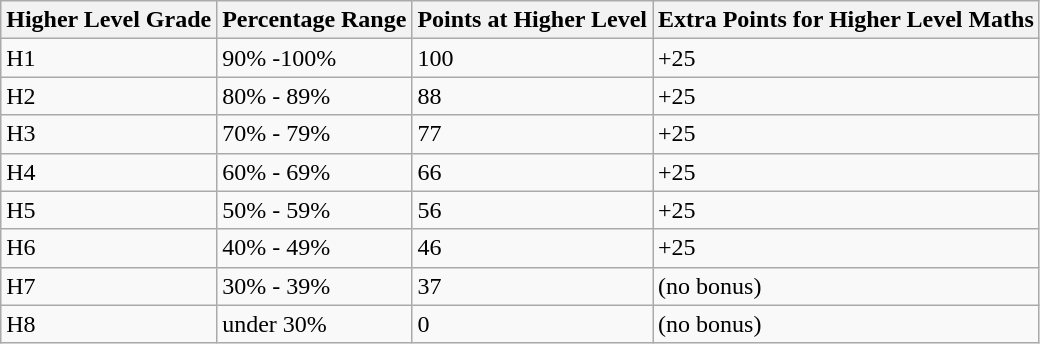<table class="wikitable">
<tr>
<th>Higher Level Grade</th>
<th>Percentage Range</th>
<th>Points at Higher Level</th>
<th>Extra Points for Higher Level Maths</th>
</tr>
<tr>
<td>H1</td>
<td>90% -100%</td>
<td>100</td>
<td>+25</td>
</tr>
<tr>
<td>H2</td>
<td>80% - 89%</td>
<td>88</td>
<td>+25</td>
</tr>
<tr>
<td>H3</td>
<td>70% - 79%</td>
<td>77</td>
<td>+25</td>
</tr>
<tr>
<td>H4</td>
<td>60% - 69%</td>
<td>66</td>
<td>+25</td>
</tr>
<tr>
<td>H5</td>
<td>50% - 59%</td>
<td>56</td>
<td>+25</td>
</tr>
<tr>
<td>H6</td>
<td>40% - 49%</td>
<td>46</td>
<td>+25</td>
</tr>
<tr>
<td>H7</td>
<td>30% - 39%</td>
<td>37</td>
<td>(no bonus)</td>
</tr>
<tr>
<td>H8</td>
<td>under 30%</td>
<td>0</td>
<td>(no bonus)</td>
</tr>
</table>
